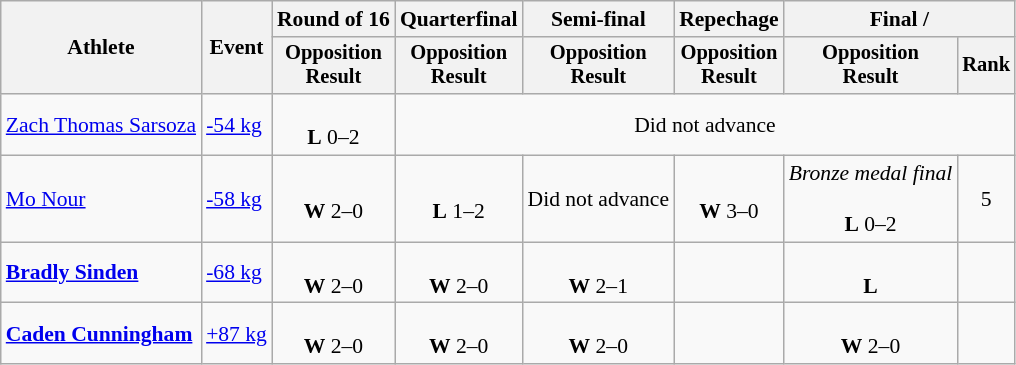<table class=wikitable style=font-size:90%;text-align:center>
<tr>
<th rowspan=2>Athlete</th>
<th rowspan=2>Event</th>
<th>Round of 16</th>
<th>Quarterfinal</th>
<th>Semi-final</th>
<th>Repechage</th>
<th colspan=2>Final / </th>
</tr>
<tr style=font-size:95%>
<th>Opposition<br>Result</th>
<th>Opposition<br>Result</th>
<th>Opposition<br>Result</th>
<th>Opposition<br>Result</th>
<th>Opposition<br>Result</th>
<th>Rank</th>
</tr>
<tr>
<td align=left><a href='#'>Zach Thomas Sarsoza</a></td>
<td align=left><a href='#'>-54 kg</a></td>
<td><br><strong>L</strong> 0–2</td>
<td colspan=5>Did not advance</td>
</tr>
<tr>
<td align=left><a href='#'>Mo Nour</a></td>
<td align=left><a href='#'>-58 kg</a></td>
<td><br><strong>W</strong> 2–0</td>
<td><br><strong>L</strong> 1–2</td>
<td>Did not advance</td>
<td><br><strong>W</strong> 3–0</td>
<td><em>Bronze medal final</em><br><br><strong>L</strong> 0–2</td>
<td>5</td>
</tr>
<tr>
<td align=left><strong><a href='#'>Bradly Sinden</a></strong></td>
<td align=left><a href='#'>-68 kg</a></td>
<td><br><strong>W</strong> 2–0</td>
<td><br><strong>W</strong> 2–0</td>
<td><br><strong>W</strong> 2–1</td>
<td></td>
<td><br><strong>L</strong> </td>
<td></td>
</tr>
<tr>
<td align=left><strong><a href='#'>Caden Cunningham</a></strong></td>
<td align=left><a href='#'>+87 kg</a></td>
<td><br><strong>W</strong> 2–0</td>
<td><br><strong>W</strong> 2–0</td>
<td><br><strong>W</strong> 2–0</td>
<td></td>
<td><br><strong>W</strong> 2–0</td>
<td></td>
</tr>
</table>
